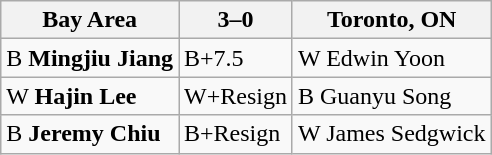<table class="wikitable">
<tr>
<th>Bay Area</th>
<th>3–0</th>
<th>Toronto, ON</th>
</tr>
<tr>
<td>B <strong>Mingjiu Jiang</strong></td>
<td>B+7.5</td>
<td>W Edwin Yoon</td>
</tr>
<tr>
<td>W <strong>Hajin Lee</strong></td>
<td>W+Resign</td>
<td>B Guanyu Song</td>
</tr>
<tr>
<td>B <strong>Jeremy Chiu</strong></td>
<td>B+Resign</td>
<td>W James Sedgwick</td>
</tr>
</table>
